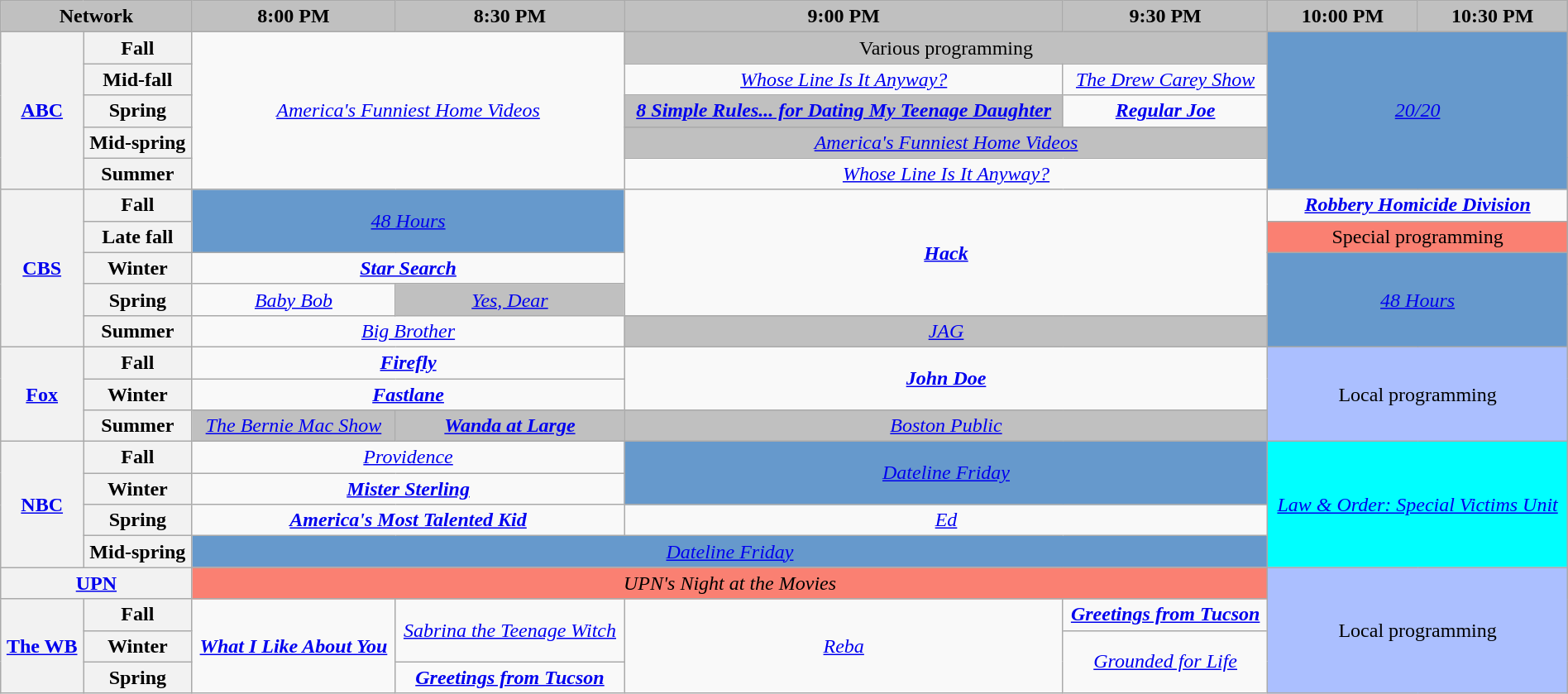<table class="wikitable" style="width:100%;margin-right:0;text-align:center">
<tr>
<th colspan="2" style="background-color:#C0C0C0;text-align:center">Network</th>
<th style="background-color:#C0C0C0;text-align:center">8:00 PM</th>
<th style="background-color:#C0C0C0;text-align:center">8:30 PM</th>
<th style="background-color:#C0C0C0;text-align:center">9:00 PM</th>
<th style="background-color:#C0C0C0;text-align:center">9:30 PM</th>
<th style="background-color:#C0C0C0;text-align:center">10:00 PM</th>
<th style="background-color:#C0C0C0;text-align:center">10:30 PM</th>
</tr>
<tr>
<th rowspan="5"><a href='#'>ABC</a></th>
<th>Fall</th>
<td colspan="2" rowspan="5"><em><a href='#'>America's Funniest Home Videos</a></em></td>
<td colspan="2" style="background:#C0C0C0;">Various programming</td>
<td colspan="2" rowspan="5" style="background:#6699CC;"><em><a href='#'>20/20</a></em></td>
</tr>
<tr>
<th>Mid-fall</th>
<td><em><a href='#'>Whose Line Is It Anyway?</a></em></td>
<td><em><a href='#'>The Drew Carey Show</a></em></td>
</tr>
<tr>
<th>Spring</th>
<td style="background:#C0C0C0;"><strong><em><a href='#'>8 Simple Rules... for Dating My Teenage Daughter</a></em></strong> </td>
<td><strong><em><a href='#'>Regular Joe</a></em></strong></td>
</tr>
<tr>
<th>Mid-spring</th>
<td colspan="2" style="background:#C0C0C0;"><em><a href='#'>America's Funniest Home Videos</a></em> </td>
</tr>
<tr>
<th>Summer</th>
<td colspan="2"><em><a href='#'>Whose Line Is It Anyway?</a></em></td>
</tr>
<tr>
<th rowspan="5"><a href='#'>CBS</a></th>
<th>Fall</th>
<td colspan="2" rowspan="2" style="background:#6699CC;"><em><a href='#'>48 Hours</a></em></td>
<td colspan="2" rowspan="4"><strong><em><a href='#'>Hack</a></em></strong></td>
<td colspan="2"><strong><em><a href='#'>Robbery Homicide Division</a></em></strong></td>
</tr>
<tr>
<th>Late fall</th>
<td colspan="2" style="background:#FA8072;">Special programming</td>
</tr>
<tr>
<th>Winter</th>
<td colspan="2"><strong><em><a href='#'>Star Search</a></em></strong></td>
<td colspan="2" rowspan="3" style="background:#6699CC;"><em><a href='#'>48 Hours</a></em></td>
</tr>
<tr>
<th>Spring</th>
<td><em><a href='#'>Baby Bob</a></em></td>
<td style="background:#C0C0C0;"><em><a href='#'>Yes, Dear</a></em> </td>
</tr>
<tr>
<th>Summer</th>
<td colspan="2"><em><a href='#'>Big Brother</a></em></td>
<td colspan="2" style="background:#C0C0C0;"><em><a href='#'>JAG</a></em> </td>
</tr>
<tr>
<th rowspan="3"><a href='#'>Fox</a></th>
<th>Fall</th>
<td colspan="2"><strong><em><a href='#'>Firefly</a></em></strong></td>
<td colspan="2" rowspan="2"><strong><em><a href='#'>John Doe</a></em></strong></td>
<td colspan="2" rowspan="3" style="background:#abbfff;">Local programming</td>
</tr>
<tr>
<th>Winter</th>
<td colspan="2"><strong><em><a href='#'>Fastlane</a></em></strong></td>
</tr>
<tr>
<th>Summer</th>
<td style="background:#C0C0C0;"><em><a href='#'>The Bernie Mac Show</a></em> </td>
<td style="background:#C0C0C0;"><strong><em><a href='#'>Wanda at Large</a></em></strong> </td>
<td colspan="2" style="background:#C0C0C0;"><em><a href='#'>Boston Public</a></em> </td>
</tr>
<tr>
<th rowspan="4"><a href='#'>NBC</a></th>
<th>Fall</th>
<td colspan="2"><em><a href='#'>Providence</a></em></td>
<td colspan="2" rowspan="2" style="background:#6699CC;"><em><a href='#'>Dateline Friday</a></em></td>
<td colspan="2" rowspan="4" style="background:cyan;"><em><a href='#'>Law & Order: Special Victims Unit</a></em> </td>
</tr>
<tr>
<th>Winter</th>
<td colspan="2"><strong><em><a href='#'>Mister Sterling</a></em></strong></td>
</tr>
<tr>
<th>Spring</th>
<td colspan="2"><strong><em><a href='#'>America's Most Talented Kid</a></em></strong></td>
<td colspan="2"><em><a href='#'>Ed</a></em></td>
</tr>
<tr>
<th>Mid-spring</th>
<td colspan="4" style="background:#6699CC;"><em><a href='#'>Dateline Friday</a></em></td>
</tr>
<tr>
<th colspan="2"><a href='#'>UPN</a></th>
<td colspan="4" style="background:#FA8072;"><em>UPN's Night at the Movies</em></td>
<td rowspan="4" colspan="2" style="background:#abbfff;">Local programming</td>
</tr>
<tr>
<th rowspan="3"><a href='#'>The WB</a></th>
<th>Fall</th>
<td rowspan="3"><strong><em><a href='#'>What I Like About You</a></em></strong></td>
<td rowspan="2"><em><a href='#'>Sabrina the Teenage Witch</a></em></td>
<td rowspan="3"><em><a href='#'>Reba</a></em></td>
<td><strong><em><a href='#'>Greetings from Tucson</a></em></strong></td>
</tr>
<tr>
<th>Winter</th>
<td rowspan="2"><em><a href='#'>Grounded for Life</a></em></td>
</tr>
<tr>
<th>Spring</th>
<td><strong><em><a href='#'>Greetings from Tucson</a></em></strong></td>
</tr>
</table>
